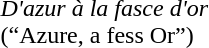<table>
<tr>
<td></td>
<td><em>D'azur à la fasce d'or</em><br>(“Azure, a fess Or”)</td>
</tr>
</table>
